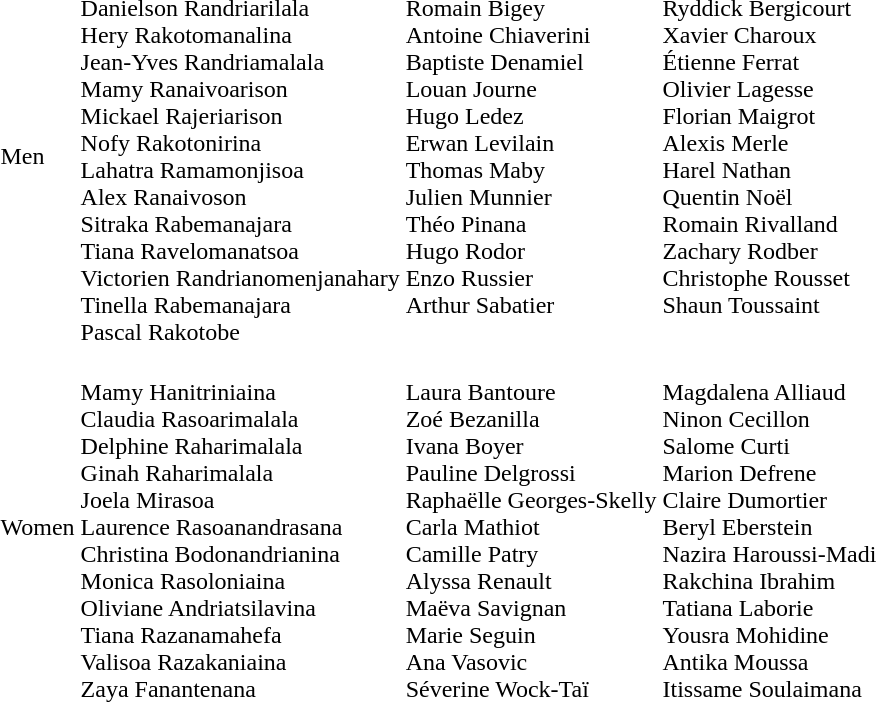<table>
<tr>
<td>Men</td>
<td nowrap><br>Danielson Randriarilala<br>Hery Rakotomanalina<br>Jean-Yves Randriamalala<br>Mamy Ranaivoarison<br>Mickael Rajeriarison<br>Nofy Rakotonirina<br>Lahatra Ramamonjisoa<br>Alex Ranaivoson<br>Sitraka Rabemanajara<br>Tiana Ravelomanatsoa<br>Victorien Randrianomenjanahary<br>Tinella Rabemanajara<br>Pascal Rakotobe</td>
<td valign=top><br>Romain Bigey<br>Antoine Chiaverini<br>Baptiste Denamiel<br>Louan Journe<br>Hugo Ledez<br>Erwan Levilain<br>Thomas Maby<br>Julien Munnier<br>Théo Pinana<br>Hugo Rodor<br>Enzo Russier<br>Arthur Sabatier</td>
<td valign=top><br>Ryddick Bergicourt<br>Xavier Charoux<br>Étienne Ferrat<br>Olivier Lagesse<br>Florian Maigrot<br>Alexis Merle<br>Harel Nathan<br>Quentin Noël<br>Romain Rivalland<br>Zachary Rodber<br>Christophe Rousset<br>Shaun Toussaint</td>
</tr>
<tr>
<td>Women</td>
<td><br>Mamy Hanitriniaina<br>Claudia Rasoarimalala<br>Delphine Raharimalala<br>Ginah Raharimalala<br>Joela Mirasoa<br>Laurence Rasoanandrasana<br>Christina Bodonandrianina<br>Monica Rasoloniaina<br>Oliviane Andriatsilavina<br>Tiana Razanamahefa<br>Valisoa Razakaniaina<br>Zaya Fanantenana</td>
<td nowrap><br>Laura Bantoure<br>Zoé Bezanilla<br>Ivana Boyer<br>Pauline Delgrossi<br>Raphaëlle Georges-Skelly<br>Carla Mathiot<br>Camille Patry<br>Alyssa Renault<br>Maëva Savignan<br>Marie Seguin<br>Ana Vasovic<br>Séverine Wock-Taï</td>
<td nowrap><br>Magdalena Alliaud<br>Ninon Cecillon<br>Salome Curti<br>Marion Defrene<br>Claire Dumortier<br>Beryl Eberstein<br>Nazira Haroussi-Madi<br>Rakchina Ibrahim<br>Tatiana Laborie<br>Yousra Mohidine<br>Antika Moussa<br>Itissame Soulaimana</td>
</tr>
</table>
